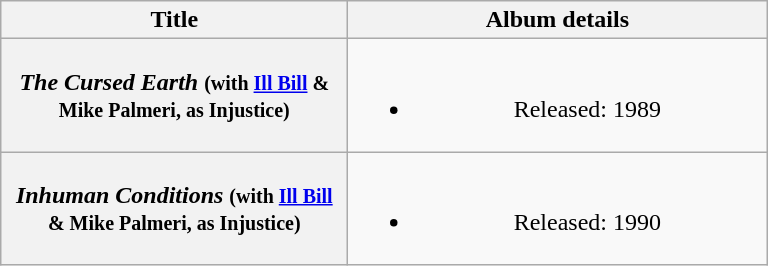<table class="wikitable plainrowheaders" style="text-align:center;">
<tr>
<th scope="col" style="width:14em;">Title</th>
<th scope="col" style="width:17em;">Album details</th>
</tr>
<tr>
<th scope="row"><em>The Cursed Earth</em> <small>(with <a href='#'>Ill Bill</a> & Mike Palmeri, as Injustice)</small></th>
<td><br><ul><li>Released: 1989</li></ul></td>
</tr>
<tr>
<th scope="row"><em>Inhuman Conditions</em> <small>(with <a href='#'>Ill Bill</a> & Mike Palmeri, as Injustice)</small></th>
<td><br><ul><li>Released: 1990</li></ul></td>
</tr>
</table>
